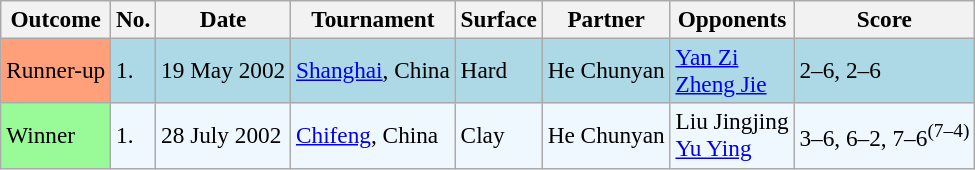<table class="sortable wikitable" style="font-size:97%;">
<tr>
<th>Outcome</th>
<th>No.</th>
<th>Date</th>
<th>Tournament</th>
<th>Surface</th>
<th>Partner</th>
<th>Opponents</th>
<th>Score</th>
</tr>
<tr style="background:lightblue;">
<td bgcolor="FFA07A">Runner-up</td>
<td>1.</td>
<td>19 May 2002</td>
<td><a href='#'>Shanghai</a>, China</td>
<td>Hard</td>
<td> He Chunyan</td>
<td> <a href='#'>Yan Zi</a> <br>  <a href='#'>Zheng Jie</a></td>
<td>2–6, 2–6</td>
</tr>
<tr style="background:#f0f8ff;">
<td bgcolor="98FB98">Winner</td>
<td>1.</td>
<td>28 July 2002</td>
<td><a href='#'>Chifeng</a>, China</td>
<td>Clay</td>
<td> He Chunyan</td>
<td> Liu Jingjing <br>  <a href='#'>Yu Ying</a></td>
<td>3–6, 6–2, 7–6<sup>(7–4)</sup></td>
</tr>
</table>
